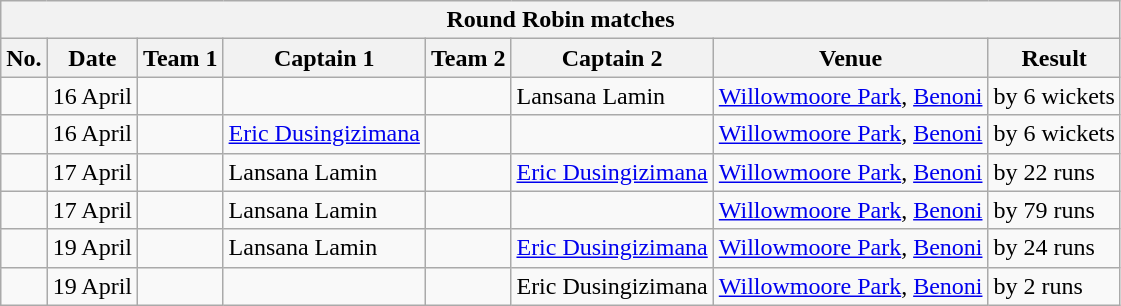<table class="wikitable">
<tr>
<th colspan="8">Round Robin matches</th>
</tr>
<tr>
<th>No.</th>
<th>Date</th>
<th>Team 1</th>
<th>Captain 1</th>
<th>Team 2</th>
<th>Captain 2</th>
<th>Venue</th>
<th>Result</th>
</tr>
<tr>
<td></td>
<td>16 April</td>
<td></td>
<td></td>
<td></td>
<td>Lansana Lamin</td>
<td><a href='#'>Willowmoore Park</a>, <a href='#'>Benoni</a></td>
<td> by 6 wickets</td>
</tr>
<tr>
<td></td>
<td>16 April</td>
<td></td>
<td><a href='#'>Eric Dusingizimana </a></td>
<td></td>
<td></td>
<td><a href='#'>Willowmoore Park</a>, <a href='#'>Benoni</a></td>
<td> by 6 wickets</td>
</tr>
<tr>
<td></td>
<td>17 April</td>
<td></td>
<td>Lansana Lamin</td>
<td></td>
<td><a href='#'>Eric Dusingizimana</a></td>
<td><a href='#'>Willowmoore Park</a>, <a href='#'>Benoni</a></td>
<td> by 22 runs</td>
</tr>
<tr>
<td></td>
<td>17 April</td>
<td></td>
<td>Lansana Lamin</td>
<td></td>
<td></td>
<td><a href='#'>Willowmoore Park</a>, <a href='#'>Benoni</a></td>
<td> by 79 runs</td>
</tr>
<tr>
<td></td>
<td>19 April</td>
<td></td>
<td>Lansana Lamin</td>
<td></td>
<td><a href='#'>Eric Dusingizimana</a></td>
<td><a href='#'>Willowmoore Park</a>, <a href='#'>Benoni</a></td>
<td> by 24 runs</td>
</tr>
<tr>
<td></td>
<td>19 April</td>
<td></td>
<td></td>
<td></td>
<td>Eric Dusingizimana</td>
<td><a href='#'>Willowmoore Park</a>, <a href='#'>Benoni</a></td>
<td> by 2 runs</td>
</tr>
</table>
